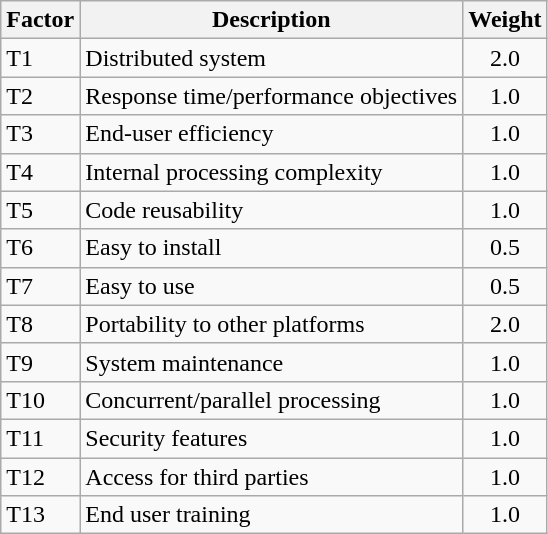<table class="wikitable">
<tr>
<th>Factor</th>
<th>Description</th>
<th>Weight</th>
</tr>
<tr>
<td>T1</td>
<td>Distributed system</td>
<td style="text-align: center;">2.0</td>
</tr>
<tr>
<td>T2</td>
<td>Response time/performance objectives</td>
<td style="text-align: center;">1.0</td>
</tr>
<tr>
<td>T3</td>
<td>End-user efficiency</td>
<td style="text-align: center;">1.0</td>
</tr>
<tr>
<td>T4</td>
<td>Internal processing complexity</td>
<td style="text-align: center;">1.0</td>
</tr>
<tr>
<td>T5</td>
<td>Code reusability</td>
<td style="text-align: center;">1.0</td>
</tr>
<tr>
<td>T6</td>
<td>Easy to install</td>
<td style="text-align: center;">0.5</td>
</tr>
<tr>
<td>T7</td>
<td>Easy to use</td>
<td style="text-align: center;">0.5</td>
</tr>
<tr>
<td>T8</td>
<td>Portability to other platforms</td>
<td style="text-align: center;">2.0</td>
</tr>
<tr>
<td>T9</td>
<td>System maintenance</td>
<td style="text-align: center;">1.0</td>
</tr>
<tr>
<td>T10</td>
<td>Concurrent/parallel processing</td>
<td style="text-align: center;">1.0</td>
</tr>
<tr>
<td>T11</td>
<td>Security features</td>
<td style="text-align: center;">1.0</td>
</tr>
<tr>
<td>T12</td>
<td>Access for third parties</td>
<td style="text-align: center;">1.0</td>
</tr>
<tr>
<td>T13</td>
<td>End user training</td>
<td style="text-align: center;">1.0</td>
</tr>
</table>
